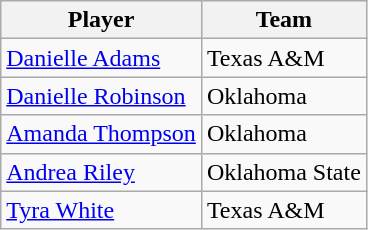<table class="wikitable">
<tr>
<th>Player</th>
<th>Team</th>
</tr>
<tr>
<td><a href='#'>Danielle Adams</a></td>
<td>Texas A&M</td>
</tr>
<tr>
<td><a href='#'>Danielle Robinson</a></td>
<td>Oklahoma</td>
</tr>
<tr>
<td><a href='#'>Amanda Thompson</a></td>
<td>Oklahoma</td>
</tr>
<tr>
<td><a href='#'>Andrea Riley</a></td>
<td>Oklahoma State</td>
</tr>
<tr>
<td><a href='#'>Tyra White</a></td>
<td>Texas A&M</td>
</tr>
</table>
